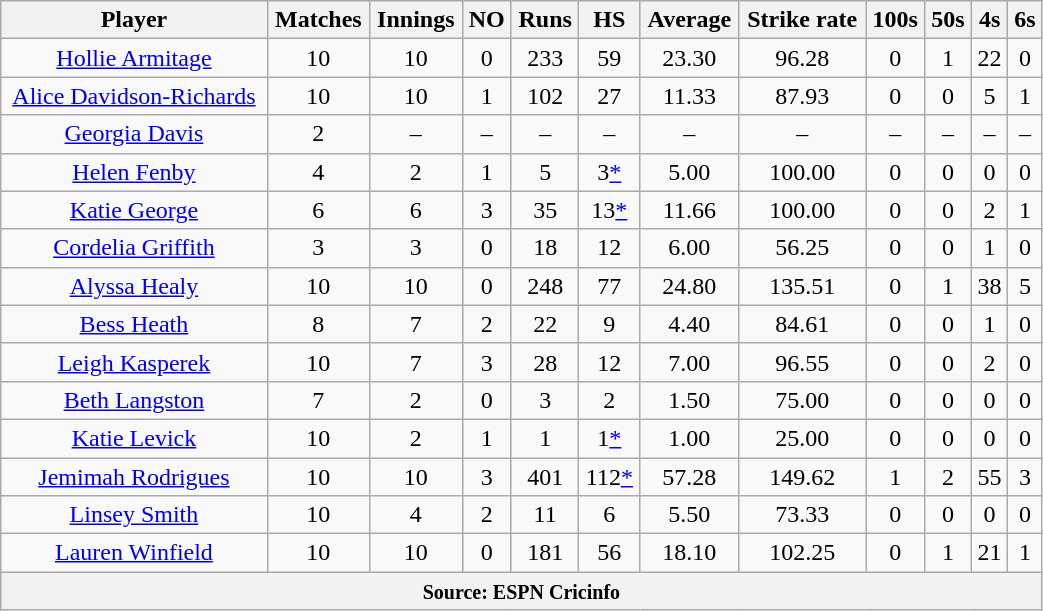<table class="wikitable" style="text-align:center; width:55%;">
<tr>
<th>Player</th>
<th>Matches</th>
<th>Innings</th>
<th>NO</th>
<th>Runs</th>
<th>HS</th>
<th>Average</th>
<th>Strike rate</th>
<th>100s</th>
<th>50s</th>
<th>4s</th>
<th>6s</th>
</tr>
<tr>
<td><a href='#'>Hollie Armitage</a></td>
<td>10</td>
<td>10</td>
<td>0</td>
<td>233</td>
<td>59</td>
<td>23.30</td>
<td>96.28</td>
<td>0</td>
<td>1</td>
<td>22</td>
<td>0</td>
</tr>
<tr>
<td><a href='#'>Alice Davidson-Richards</a></td>
<td>10</td>
<td>10</td>
<td>1</td>
<td>102</td>
<td>27</td>
<td>11.33</td>
<td>87.93</td>
<td>0</td>
<td>0</td>
<td>5</td>
<td>1</td>
</tr>
<tr>
<td><a href='#'>Georgia Davis</a></td>
<td>2</td>
<td>–</td>
<td>–</td>
<td>–</td>
<td>–</td>
<td>–</td>
<td>–</td>
<td>–</td>
<td>–</td>
<td>–</td>
<td>–</td>
</tr>
<tr>
<td><a href='#'>Helen Fenby</a></td>
<td>4</td>
<td>2</td>
<td>1</td>
<td>5</td>
<td>3<a href='#'>*</a></td>
<td>5.00</td>
<td>100.00</td>
<td>0</td>
<td>0</td>
<td>0</td>
<td>0</td>
</tr>
<tr>
<td><a href='#'>Katie George</a></td>
<td>6</td>
<td>6</td>
<td>3</td>
<td>35</td>
<td>13<a href='#'>*</a></td>
<td>11.66</td>
<td>100.00</td>
<td>0</td>
<td>0</td>
<td>2</td>
<td>1</td>
</tr>
<tr>
<td><a href='#'>Cordelia Griffith</a></td>
<td>3</td>
<td>3</td>
<td>0</td>
<td>18</td>
<td>12</td>
<td>6.00</td>
<td>56.25</td>
<td>0</td>
<td>0</td>
<td>1</td>
<td>0</td>
</tr>
<tr>
<td><a href='#'>Alyssa Healy</a></td>
<td>10</td>
<td>10</td>
<td>0</td>
<td>248</td>
<td>77</td>
<td>24.80</td>
<td>135.51</td>
<td>0</td>
<td>1</td>
<td>38</td>
<td>5</td>
</tr>
<tr>
<td><a href='#'>Bess Heath</a></td>
<td>8</td>
<td>7</td>
<td>2</td>
<td>22</td>
<td>9</td>
<td>4.40</td>
<td>84.61</td>
<td>0</td>
<td>0</td>
<td>1</td>
<td>0</td>
</tr>
<tr>
<td><a href='#'>Leigh Kasperek</a></td>
<td>10</td>
<td>7</td>
<td>3</td>
<td>28</td>
<td>12</td>
<td>7.00</td>
<td>96.55</td>
<td>0</td>
<td>0</td>
<td>2</td>
<td>0</td>
</tr>
<tr>
<td><a href='#'>Beth Langston</a></td>
<td>7</td>
<td>2</td>
<td>0</td>
<td>3</td>
<td>2</td>
<td>1.50</td>
<td>75.00</td>
<td>0</td>
<td>0</td>
<td>0</td>
<td>0</td>
</tr>
<tr>
<td><a href='#'>Katie Levick</a></td>
<td>10</td>
<td>2</td>
<td>1</td>
<td>1</td>
<td>1<a href='#'>*</a></td>
<td>1.00</td>
<td>25.00</td>
<td>0</td>
<td>0</td>
<td>0</td>
<td>0</td>
</tr>
<tr>
<td><a href='#'>Jemimah Rodrigues</a></td>
<td>10</td>
<td>10</td>
<td>3</td>
<td>401</td>
<td>112<a href='#'>*</a></td>
<td>57.28</td>
<td>149.62</td>
<td>1</td>
<td>2</td>
<td>55</td>
<td>3</td>
</tr>
<tr>
<td><a href='#'>Linsey Smith</a></td>
<td>10</td>
<td>4</td>
<td>2</td>
<td>11</td>
<td>6</td>
<td>5.50</td>
<td>73.33</td>
<td>0</td>
<td>0</td>
<td>0</td>
<td>0</td>
</tr>
<tr>
<td><a href='#'>Lauren Winfield</a></td>
<td>10</td>
<td>10</td>
<td>0</td>
<td>181</td>
<td>56</td>
<td>18.10</td>
<td>102.25</td>
<td>0</td>
<td>1</td>
<td>21</td>
<td>1</td>
</tr>
<tr>
<th colspan="12"><small>Source: ESPN Cricinfo </small></th>
</tr>
</table>
